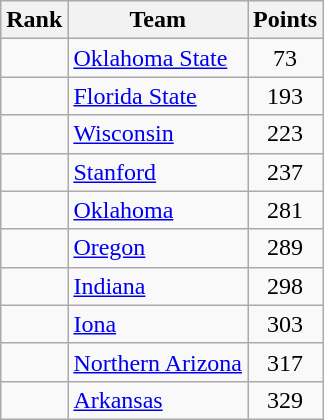<table class="wikitable sortable" style="text-align:center">
<tr>
<th>Rank</th>
<th>Team</th>
<th>Points</th>
</tr>
<tr>
<td></td>
<td align=left><a href='#'>Oklahoma State</a></td>
<td>73</td>
</tr>
<tr>
<td></td>
<td align=left><a href='#'>Florida State</a></td>
<td>193</td>
</tr>
<tr>
<td></td>
<td align=left><a href='#'>Wisconsin</a></td>
<td>223</td>
</tr>
<tr>
<td></td>
<td align=left><a href='#'>Stanford</a></td>
<td>237</td>
</tr>
<tr>
<td></td>
<td align=left><a href='#'>Oklahoma</a></td>
<td>281</td>
</tr>
<tr>
<td></td>
<td align=left><a href='#'>Oregon</a></td>
<td>289</td>
</tr>
<tr>
<td></td>
<td align=left><a href='#'>Indiana</a></td>
<td>298</td>
</tr>
<tr>
<td></td>
<td align=left><a href='#'>Iona</a></td>
<td>303</td>
</tr>
<tr>
<td></td>
<td align=left><a href='#'>Northern Arizona</a></td>
<td>317</td>
</tr>
<tr>
<td></td>
<td align=left><a href='#'>Arkansas</a></td>
<td>329</td>
</tr>
</table>
